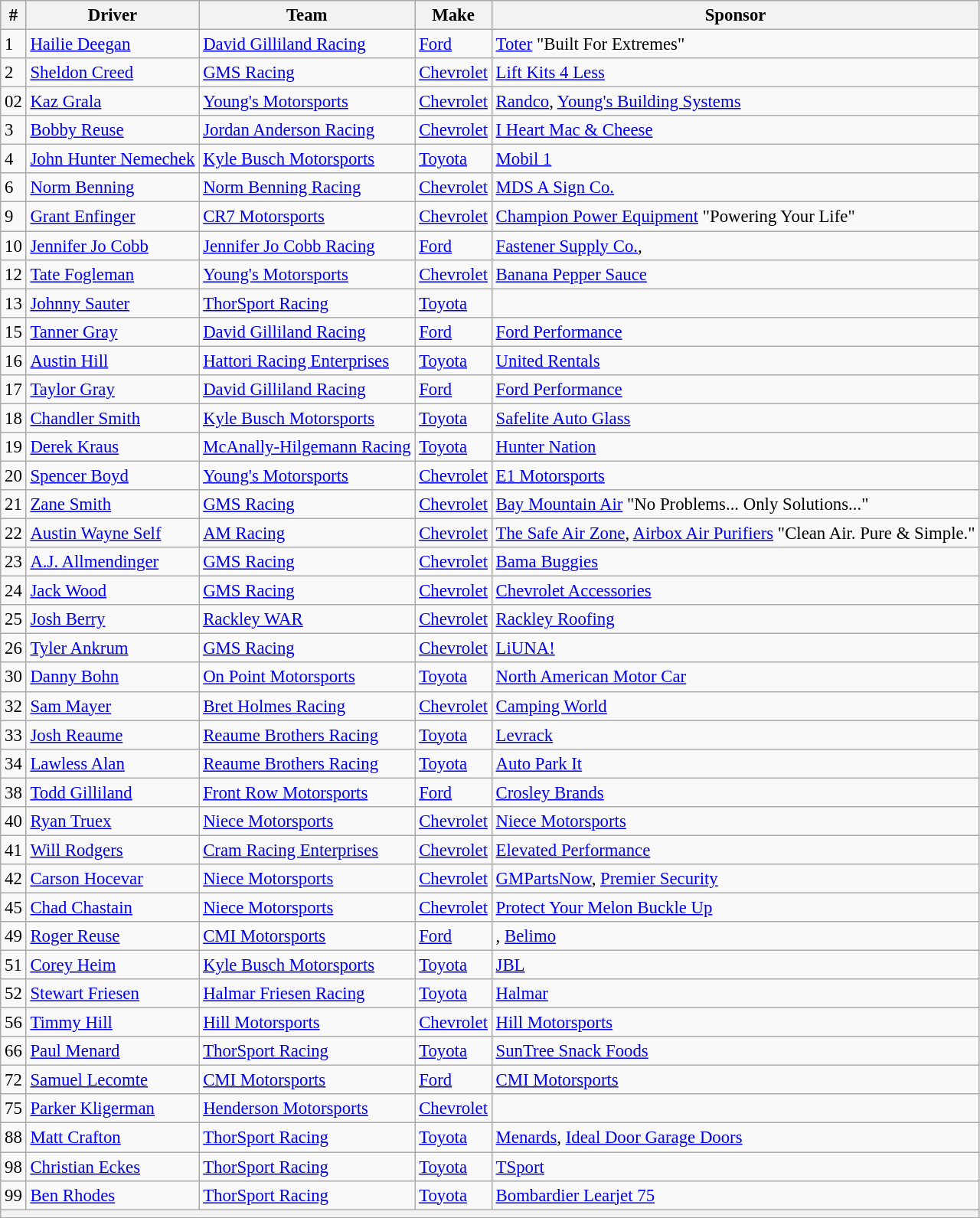<table class="wikitable" style="font-size:95%">
<tr>
<th>#</th>
<th>Driver</th>
<th>Team</th>
<th>Make</th>
<th>Sponsor</th>
</tr>
<tr>
<td>1</td>
<td><a href='#'>Hailie Deegan</a></td>
<td><a href='#'>David Gilliland Racing</a></td>
<td><a href='#'>Ford</a></td>
<td><a href='#'>Toter</a> "Built For Extremes"</td>
</tr>
<tr>
<td>2</td>
<td><a href='#'>Sheldon Creed</a></td>
<td><a href='#'>GMS Racing</a></td>
<td><a href='#'>Chevrolet</a></td>
<td><a href='#'>Lift Kits 4 Less</a></td>
</tr>
<tr>
<td>02</td>
<td><a href='#'>Kaz Grala</a></td>
<td><a href='#'>Young's Motorsports</a></td>
<td><a href='#'>Chevrolet</a></td>
<td><a href='#'>Randco</a>, <a href='#'>Young's Building Systems</a></td>
</tr>
<tr>
<td>3</td>
<td><a href='#'>Bobby Reuse</a></td>
<td><a href='#'>Jordan Anderson Racing</a></td>
<td><a href='#'>Chevrolet</a></td>
<td><a href='#'>I Heart Mac & Cheese</a></td>
</tr>
<tr>
<td>4</td>
<td><a href='#'>John Hunter Nemechek</a></td>
<td><a href='#'>Kyle Busch Motorsports</a></td>
<td><a href='#'>Toyota</a></td>
<td><a href='#'>Mobil 1</a></td>
</tr>
<tr>
<td>6</td>
<td><a href='#'>Norm Benning</a></td>
<td><a href='#'>Norm Benning Racing</a></td>
<td><a href='#'>Chevrolet</a></td>
<td><a href='#'>MDS A Sign Co.</a></td>
</tr>
<tr>
<td>9</td>
<td><a href='#'>Grant Enfinger</a></td>
<td><a href='#'>CR7 Motorsports</a></td>
<td><a href='#'>Chevrolet</a></td>
<td><a href='#'>Champion Power Equipment</a> "Powering Your Life"</td>
</tr>
<tr>
<td>10</td>
<td><a href='#'>Jennifer Jo Cobb</a></td>
<td><a href='#'>Jennifer Jo Cobb Racing</a></td>
<td><a href='#'>Ford</a></td>
<td><a href='#'>Fastener Supply Co.</a>, </td>
</tr>
<tr>
<td>12</td>
<td><a href='#'>Tate Fogleman</a></td>
<td><a href='#'>Young's Motorsports</a></td>
<td><a href='#'>Chevrolet</a></td>
<td><a href='#'>Banana Pepper Sauce</a></td>
</tr>
<tr>
<td>13</td>
<td><a href='#'>Johnny Sauter</a></td>
<td><a href='#'>ThorSport Racing</a></td>
<td><a href='#'>Toyota</a></td>
<td></td>
</tr>
<tr>
<td>15</td>
<td><a href='#'>Tanner Gray</a></td>
<td><a href='#'>David Gilliland Racing</a></td>
<td><a href='#'>Ford</a></td>
<td><a href='#'>Ford Performance</a></td>
</tr>
<tr>
<td>16</td>
<td><a href='#'>Austin Hill</a></td>
<td><a href='#'>Hattori Racing Enterprises</a></td>
<td><a href='#'>Toyota</a></td>
<td><a href='#'>United Rentals</a></td>
</tr>
<tr>
<td>17</td>
<td><a href='#'>Taylor Gray</a></td>
<td><a href='#'>David Gilliland Racing</a></td>
<td><a href='#'>Ford</a></td>
<td><a href='#'>Ford Performance</a></td>
</tr>
<tr>
<td>18</td>
<td><a href='#'>Chandler Smith</a></td>
<td><a href='#'>Kyle Busch Motorsports</a></td>
<td><a href='#'>Toyota</a></td>
<td><a href='#'>Safelite Auto Glass</a></td>
</tr>
<tr>
<td>19</td>
<td><a href='#'>Derek Kraus</a></td>
<td><a href='#'>McAnally-Hilgemann Racing</a></td>
<td><a href='#'>Toyota</a></td>
<td><a href='#'>Hunter Nation</a></td>
</tr>
<tr>
<td>20</td>
<td><a href='#'>Spencer Boyd</a></td>
<td><a href='#'>Young's Motorsports</a></td>
<td><a href='#'>Chevrolet</a></td>
<td><a href='#'>E1 Motorsports</a></td>
</tr>
<tr>
<td>21</td>
<td><a href='#'>Zane Smith</a></td>
<td><a href='#'>GMS Racing</a></td>
<td><a href='#'>Chevrolet</a></td>
<td><a href='#'>Bay Mountain Air</a> "No Problems... Only Solutions..."</td>
</tr>
<tr>
<td>22</td>
<td><a href='#'>Austin Wayne Self</a></td>
<td><a href='#'>AM Racing</a></td>
<td><a href='#'>Chevrolet</a></td>
<td><a href='#'>The Safe Air Zone</a>, <a href='#'>Airbox Air Purifiers</a> "Clean Air. Pure & Simple."</td>
</tr>
<tr>
<td>23</td>
<td><a href='#'>A.J. Allmendinger</a></td>
<td><a href='#'>GMS Racing</a></td>
<td><a href='#'>Chevrolet</a></td>
<td><a href='#'>Bama Buggies</a></td>
</tr>
<tr>
<td>24</td>
<td><a href='#'>Jack Wood</a></td>
<td><a href='#'>GMS Racing</a></td>
<td><a href='#'>Chevrolet</a></td>
<td><a href='#'>Chevrolet Accessories</a></td>
</tr>
<tr>
<td>25</td>
<td><a href='#'>Josh Berry</a></td>
<td><a href='#'>Rackley WAR</a></td>
<td><a href='#'>Chevrolet</a></td>
<td><a href='#'>Rackley Roofing</a></td>
</tr>
<tr>
<td>26</td>
<td><a href='#'>Tyler Ankrum</a></td>
<td><a href='#'>GMS Racing</a></td>
<td><a href='#'>Chevrolet</a></td>
<td><a href='#'>LiUNA!</a></td>
</tr>
<tr>
<td>30</td>
<td><a href='#'>Danny Bohn</a></td>
<td><a href='#'>On Point Motorsports</a></td>
<td><a href='#'>Toyota</a></td>
<td><a href='#'>North American Motor Car</a></td>
</tr>
<tr>
<td>32</td>
<td><a href='#'>Sam Mayer</a></td>
<td><a href='#'>Bret Holmes Racing</a></td>
<td><a href='#'>Chevrolet</a></td>
<td><a href='#'>Camping World</a></td>
</tr>
<tr>
<td>33</td>
<td><a href='#'>Josh Reaume</a></td>
<td><a href='#'>Reaume Brothers Racing</a></td>
<td><a href='#'>Toyota</a></td>
<td><a href='#'>Levrack</a></td>
</tr>
<tr>
<td>34</td>
<td><a href='#'>Lawless Alan</a></td>
<td><a href='#'>Reaume Brothers Racing</a></td>
<td><a href='#'>Toyota</a></td>
<td><a href='#'>Auto Park It</a></td>
</tr>
<tr>
<td>38</td>
<td><a href='#'>Todd Gilliland</a></td>
<td><a href='#'>Front Row Motorsports</a></td>
<td><a href='#'>Ford</a></td>
<td><a href='#'>Crosley Brands</a></td>
</tr>
<tr>
<td>40</td>
<td><a href='#'>Ryan Truex</a></td>
<td><a href='#'>Niece Motorsports</a></td>
<td><a href='#'>Chevrolet</a></td>
<td><a href='#'>Niece Motorsports</a></td>
</tr>
<tr>
<td>41</td>
<td><a href='#'>Will Rodgers</a></td>
<td><a href='#'>Cram Racing Enterprises</a></td>
<td><a href='#'>Chevrolet</a></td>
<td><a href='#'>Elevated Performance</a></td>
</tr>
<tr>
<td>42</td>
<td><a href='#'>Carson Hocevar</a></td>
<td><a href='#'>Niece Motorsports</a></td>
<td><a href='#'>Chevrolet</a></td>
<td><a href='#'>GMPartsNow</a>, <a href='#'>Premier Security</a></td>
</tr>
<tr>
<td>45</td>
<td><a href='#'>Chad Chastain</a></td>
<td><a href='#'>Niece Motorsports</a></td>
<td><a href='#'>Chevrolet</a></td>
<td><a href='#'>Protect Your Melon Buckle Up</a></td>
</tr>
<tr>
<td>49</td>
<td><a href='#'>Roger Reuse</a></td>
<td><a href='#'>CMI Motorsports</a></td>
<td><a href='#'>Ford</a></td>
<td>, <a href='#'>Belimo</a></td>
</tr>
<tr>
<td>51</td>
<td><a href='#'>Corey Heim</a></td>
<td><a href='#'>Kyle Busch Motorsports</a></td>
<td><a href='#'>Toyota</a></td>
<td><a href='#'>JBL</a></td>
</tr>
<tr>
<td>52</td>
<td><a href='#'>Stewart Friesen</a></td>
<td><a href='#'>Halmar Friesen Racing</a></td>
<td><a href='#'>Toyota</a></td>
<td><a href='#'>Halmar</a></td>
</tr>
<tr>
<td>56</td>
<td><a href='#'>Timmy Hill</a></td>
<td><a href='#'>Hill Motorsports</a></td>
<td><a href='#'>Chevrolet</a></td>
<td><a href='#'>Hill Motorsports</a></td>
</tr>
<tr>
<td>66</td>
<td><a href='#'>Paul Menard</a></td>
<td><a href='#'>ThorSport Racing</a></td>
<td><a href='#'>Toyota</a></td>
<td><a href='#'>SunTree Snack Foods</a></td>
</tr>
<tr>
<td>72</td>
<td><a href='#'>Samuel Lecomte</a></td>
<td><a href='#'>CMI Motorsports</a></td>
<td><a href='#'>Ford</a></td>
<td><a href='#'>CMI Motorsports</a></td>
</tr>
<tr>
<td>75</td>
<td><a href='#'>Parker Kligerman</a></td>
<td><a href='#'>Henderson Motorsports</a></td>
<td><a href='#'>Chevrolet</a></td>
<td></td>
</tr>
<tr>
<td>88</td>
<td><a href='#'>Matt Crafton</a></td>
<td><a href='#'>ThorSport Racing</a></td>
<td><a href='#'>Toyota</a></td>
<td><a href='#'>Menards</a>, <a href='#'>Ideal Door Garage Doors</a></td>
</tr>
<tr>
<td>98</td>
<td><a href='#'>Christian Eckes</a></td>
<td><a href='#'>ThorSport Racing</a></td>
<td><a href='#'>Toyota</a></td>
<td><a href='#'>TSport</a></td>
</tr>
<tr>
<td>99</td>
<td><a href='#'>Ben Rhodes</a></td>
<td><a href='#'>ThorSport Racing</a></td>
<td><a href='#'>Toyota</a></td>
<td><a href='#'>Bombardier Learjet 75</a></td>
</tr>
<tr>
<th colspan="5"></th>
</tr>
</table>
